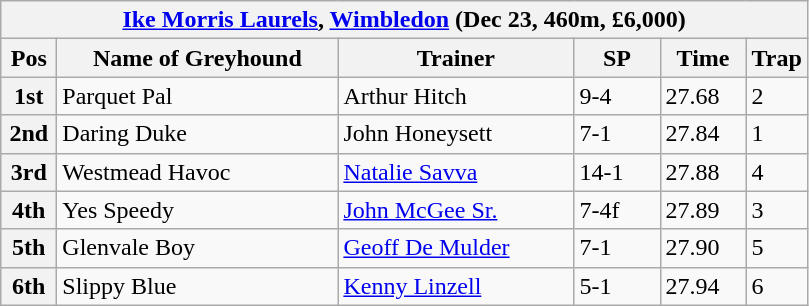<table class="wikitable">
<tr>
<th colspan="6"><a href='#'>Ike Morris Laurels</a>, <a href='#'>Wimbledon</a> (Dec 23, 460m, £6,000)</th>
</tr>
<tr>
<th width=30>Pos</th>
<th width=180>Name of Greyhound</th>
<th width=150>Trainer</th>
<th width=50>SP</th>
<th width=50>Time</th>
<th width=30>Trap</th>
</tr>
<tr>
<th>1st</th>
<td>Parquet Pal</td>
<td>Arthur Hitch</td>
<td>9-4</td>
<td>27.68</td>
<td>2</td>
</tr>
<tr>
<th>2nd</th>
<td>Daring Duke</td>
<td>John Honeysett</td>
<td>7-1</td>
<td>27.84</td>
<td>1</td>
</tr>
<tr>
<th>3rd</th>
<td>Westmead Havoc</td>
<td><a href='#'>Natalie Savva</a></td>
<td>14-1</td>
<td>27.88</td>
<td>4</td>
</tr>
<tr>
<th>4th</th>
<td>Yes Speedy</td>
<td><a href='#'>John McGee Sr.</a></td>
<td>7-4f</td>
<td>27.89</td>
<td>3</td>
</tr>
<tr>
<th>5th</th>
<td>Glenvale Boy</td>
<td><a href='#'>Geoff De Mulder</a></td>
<td>7-1</td>
<td>27.90</td>
<td>5</td>
</tr>
<tr>
<th>6th</th>
<td>Slippy Blue</td>
<td><a href='#'>Kenny Linzell</a></td>
<td>5-1</td>
<td>27.94</td>
<td>6</td>
</tr>
</table>
